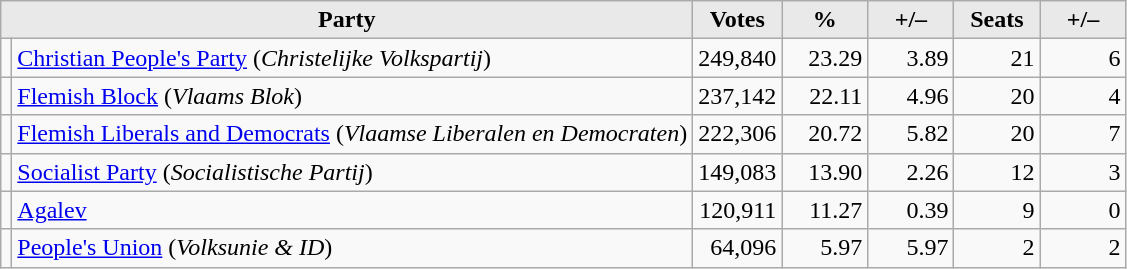<table class="wikitable" font-size="95%">
<tr>
<th style="background-color:#E9E9E9" align=left colspan=2 width=400>Party</th>
<th style="background-color:#E9E9E9" align=right width=50>Votes</th>
<th style="background-color:#E9E9E9" align=right width=50>%</th>
<th style="background-color:#E9E9E9" align=right width=50>+/–</th>
<th style="background-color:#E9E9E9" align=right width=50>Seats</th>
<th style="background-color:#E9E9E9" align=right width=50>+/–</th>
</tr>
<tr align="right">
<td></td>
<td align=left><a href='#'>Christian People's Party</a> (<em>Christelijke Volkspartij</em>)</td>
<td>249,840</td>
<td>23.29</td>
<td>3.89 </td>
<td>21</td>
<td>6 </td>
</tr>
<tr align="right">
<td></td>
<td align=left><a href='#'>Flemish Block</a> (<em>Vlaams Blok</em>)</td>
<td>237,142</td>
<td>22.11</td>
<td>4.96 </td>
<td>20</td>
<td>4 </td>
</tr>
<tr align="right">
<td></td>
<td align=left><a href='#'>Flemish Liberals and Democrats</a> (<em>Vlaamse Liberalen en Democraten</em>)</td>
<td>222,306</td>
<td>20.72</td>
<td>5.82 </td>
<td>20</td>
<td>7 </td>
</tr>
<tr align="right">
<td></td>
<td align=left><a href='#'>Socialist Party</a> (<em>Socialistische Partij</em>)</td>
<td>149,083</td>
<td>13.90</td>
<td>2.26 </td>
<td>12</td>
<td>3 </td>
</tr>
<tr align="right">
<td></td>
<td align=left><a href='#'>Agalev</a></td>
<td>120,911</td>
<td>11.27</td>
<td>0.39 </td>
<td>9</td>
<td>0 </td>
</tr>
<tr align="right">
<td></td>
<td align=left><a href='#'>People's Union</a> (<em>Volksunie & ID</em>)</td>
<td>64,096</td>
<td>5.97</td>
<td>5.97 </td>
<td>2</td>
<td>2 </td>
</tr>
</table>
